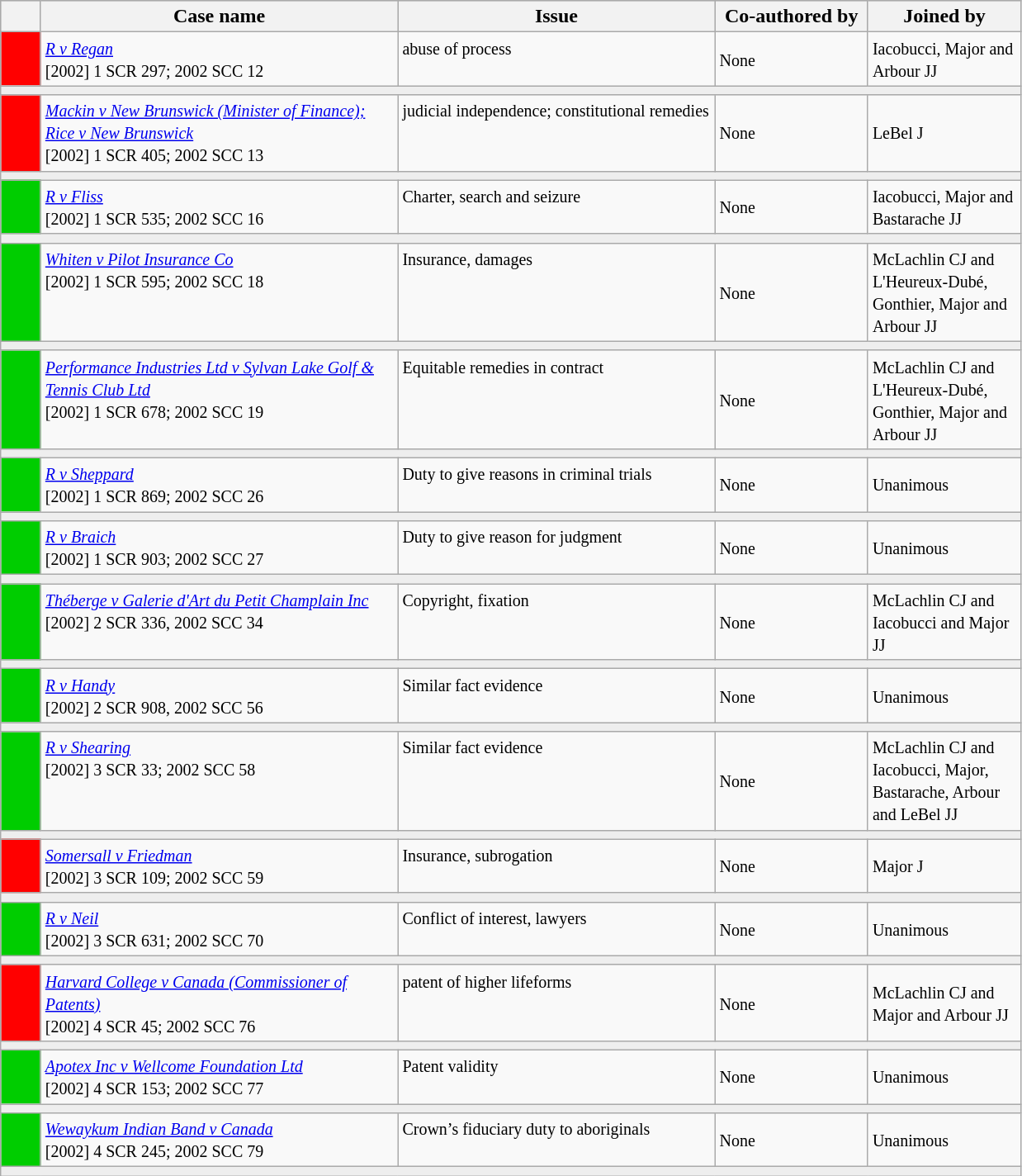<table class="wikitable" width=825>
<tr bgcolor="#CCCCCC">
<th width=25px></th>
<th width=35%>Case name</th>
<th>Issue</th>
<th width=15%>Co-authored by</th>
<th width=15%>Joined by</th>
</tr>
<tr>
<td bgcolor="red"></td>
<td align=left valign=top><small><em><a href='#'>R v Regan</a></em><br> [2002] 1 SCR 297; 2002 SCC 12 </small></td>
<td valign=top><small>abuse of process</small></td>
<td><small> None</small></td>
<td><small> Iacobucci, Major and Arbour JJ</small></td>
</tr>
<tr>
<td bgcolor=#EEEEEE colspan=5 valign=top><small></small></td>
</tr>
<tr>
<td bgcolor="red"></td>
<td align=left valign=top><small><em><a href='#'>Mackin v New Brunswick (Minister of Finance); Rice v New Brunswick</a></em><br> [2002] 1 SCR 405; 2002 SCC 13 </small></td>
<td valign=top><small>judicial independence; constitutional remedies</small></td>
<td><small> None</small></td>
<td><small> LeBel J</small></td>
</tr>
<tr>
<td bgcolor=#EEEEEE colspan=5 valign=top><small></small></td>
</tr>
<tr>
<td bgcolor="00cd00"></td>
<td align=left valign=top><small><em><a href='#'>R v Fliss</a></em><br> [2002] 1 SCR 535; 2002 SCC 16 </small></td>
<td valign=top><small>Charter, search and seizure</small></td>
<td><small> None</small></td>
<td><small> Iacobucci, Major and Bastarache JJ</small></td>
</tr>
<tr>
<td bgcolor=#EEEEEE colspan=5 valign=top><small></small></td>
</tr>
<tr>
<td bgcolor="00cd00"></td>
<td align=left valign=top><small><em><a href='#'>Whiten v Pilot Insurance Co</a></em><br> [2002] 1 SCR 595; 2002 SCC 18 </small></td>
<td valign=top><small>Insurance, damages</small></td>
<td><small> None</small></td>
<td><small> McLachlin CJ and L'Heureux‑Dubé, Gonthier, Major and Arbour JJ</small></td>
</tr>
<tr>
<td bgcolor=#EEEEEE colspan=5 valign=top><small></small></td>
</tr>
<tr>
<td bgcolor="00cd00"></td>
<td align=left valign=top><small><em><a href='#'>Performance Industries Ltd v Sylvan Lake Golf & Tennis Club Ltd</a></em><br> [2002] 1 SCR 678; 2002 SCC 19 </small></td>
<td valign=top><small>Equitable remedies in contract</small></td>
<td><small> None</small></td>
<td><small> McLachlin CJ and L'Heureux‑Dubé, Gonthier, Major and Arbour JJ</small></td>
</tr>
<tr>
<td bgcolor=#EEEEEE colspan=5 valign=top><small></small></td>
</tr>
<tr>
<td bgcolor="00cd00"></td>
<td align=left valign=top><small><em><a href='#'>R v Sheppard</a></em><br> [2002] 1 SCR 869; 2002 SCC 26 </small></td>
<td valign=top><small>Duty to give reasons in criminal trials</small></td>
<td><small> None</small></td>
<td><small> Unanimous</small></td>
</tr>
<tr>
<td bgcolor=#EEEEEE colspan=5 valign=top><small></small></td>
</tr>
<tr>
<td bgcolor="00cd00"></td>
<td align=left valign=top><small><em><a href='#'>R v Braich</a></em><br> [2002] 1 SCR 903; 2002 SCC 27 </small></td>
<td valign=top><small>Duty to give reason for judgment</small></td>
<td><small> None</small></td>
<td><small> Unanimous</small></td>
</tr>
<tr>
<td bgcolor=#EEEEEE colspan=5 valign=top><small></small></td>
</tr>
<tr>
<td bgcolor="00cd00"></td>
<td align=left valign=top><small><em><a href='#'>Théberge v Galerie d'Art du Petit Champlain Inc</a></em><br> [2002] 2 SCR 336, 2002 SCC 34 </small></td>
<td valign=top><small>Copyright, fixation</small></td>
<td><small> None</small></td>
<td><small> McLachlin CJ and Iacobucci and Major JJ</small></td>
</tr>
<tr>
<td bgcolor=#EEEEEE colspan=5 valign=top><small></small></td>
</tr>
<tr>
<td bgcolor="00cd00"></td>
<td align=left valign=top><small><em><a href='#'>R v Handy</a></em><br> [2002] 2 SCR 908, 2002 SCC 56 </small></td>
<td valign=top><small>Similar fact evidence</small></td>
<td><small> None</small></td>
<td><small> Unanimous</small></td>
</tr>
<tr>
<td bgcolor=#EEEEEE colspan=5 valign=top><small></small></td>
</tr>
<tr>
<td bgcolor="00cd00"></td>
<td align=left valign=top><small><em><a href='#'>R v Shearing</a></em><br> [2002] 3 SCR 33; 2002 SCC 58 </small></td>
<td valign=top><small>Similar fact evidence</small></td>
<td><small> None</small></td>
<td><small> McLachlin CJ and Iacobucci, Major, Bastarache, Arbour and LeBel JJ</small></td>
</tr>
<tr>
<td bgcolor=#EEEEEE colspan=5 valign=top><small></small></td>
</tr>
<tr>
<td bgcolor="red"></td>
<td align=left valign=top><small><em><a href='#'>Somersall v Friedman</a></em><br> [2002] 3 SCR 109; 2002 SCC 59 </small></td>
<td valign=top><small>Insurance, subrogation</small></td>
<td><small> None</small></td>
<td><small> Major J</small></td>
</tr>
<tr>
<td bgcolor=#EEEEEE colspan=5 valign=top><small></small></td>
</tr>
<tr>
<td bgcolor="00cd00"></td>
<td align=left valign=top><small><em><a href='#'>R v Neil</a></em><br> [2002] 3 SCR 631; 2002 SCC 70 </small></td>
<td valign=top><small>Conflict of interest, lawyers</small></td>
<td><small> None</small></td>
<td><small> Unanimous</small></td>
</tr>
<tr>
<td bgcolor=#EEEEEE colspan=5 valign=top><small></small></td>
</tr>
<tr>
<td bgcolor="red"></td>
<td align=left valign=top><small><em><a href='#'>Harvard College v Canada (Commissioner of Patents)</a></em><br> [2002] 4 SCR 45; 2002 SCC 76 </small></td>
<td valign=top><small>patent of higher lifeforms</small></td>
<td><small> None</small></td>
<td><small> McLachlin CJ and Major and Arbour JJ</small></td>
</tr>
<tr>
<td bgcolor=#EEEEEE colspan=5 valign=top><small></small></td>
</tr>
<tr>
<td bgcolor="00cd00"></td>
<td align=left valign=top><small><em><a href='#'>Apotex Inc v Wellcome Foundation Ltd</a></em><br> [2002] 4 SCR 153; 2002 SCC 77 </small></td>
<td valign=top><small>Patent validity</small></td>
<td><small> None</small></td>
<td><small> Unanimous</small></td>
</tr>
<tr>
<td bgcolor=#EEEEEE colspan=5 valign=top><small></small></td>
</tr>
<tr>
<td bgcolor="00cd00"></td>
<td align=left valign=top><small><em><a href='#'>Wewaykum Indian Band v Canada</a></em><br> [2002] 4 SCR 245; 2002 SCC 79  </small></td>
<td valign=top><small> Crown’s fiduciary duty to aboriginals</small></td>
<td><small> None</small></td>
<td><small> Unanimous</small></td>
</tr>
<tr>
<td bgcolor=#EEEEEE colspan=5 valign=top><small></small></td>
</tr>
</table>
